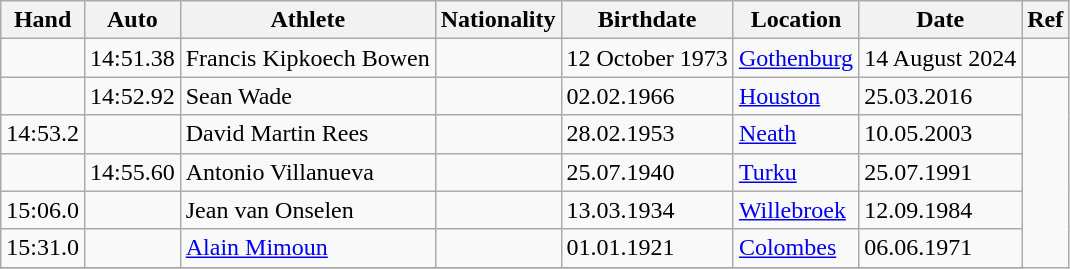<table class="wikitable">
<tr>
<th>Hand</th>
<th>Auto</th>
<th>Athlete</th>
<th>Nationality</th>
<th>Birthdate</th>
<th>Location</th>
<th>Date</th>
<th>Ref</th>
</tr>
<tr>
<td></td>
<td>14:51.38</td>
<td>Francis Kipkoech Bowen</td>
<td></td>
<td>12 October 1973</td>
<td><a href='#'>Gothenburg</a></td>
<td>14 August 2024</td>
<td></td>
</tr>
<tr>
<td></td>
<td>14:52.92</td>
<td>Sean Wade</td>
<td></td>
<td>02.02.1966</td>
<td><a href='#'>Houston</a></td>
<td>25.03.2016</td>
</tr>
<tr>
<td>14:53.2</td>
<td></td>
<td>David Martin Rees</td>
<td></td>
<td>28.02.1953</td>
<td><a href='#'>Neath</a></td>
<td>10.05.2003</td>
</tr>
<tr>
<td></td>
<td>14:55.60</td>
<td>Antonio Villanueva</td>
<td></td>
<td>25.07.1940</td>
<td><a href='#'>Turku</a></td>
<td>25.07.1991</td>
</tr>
<tr>
<td>15:06.0</td>
<td></td>
<td>Jean van Onselen</td>
<td></td>
<td>13.03.1934</td>
<td><a href='#'>Willebroek</a></td>
<td>12.09.1984</td>
</tr>
<tr>
<td>15:31.0</td>
<td></td>
<td><a href='#'>Alain Mimoun</a></td>
<td></td>
<td>01.01.1921</td>
<td><a href='#'>Colombes</a></td>
<td>06.06.1971</td>
</tr>
<tr>
</tr>
</table>
